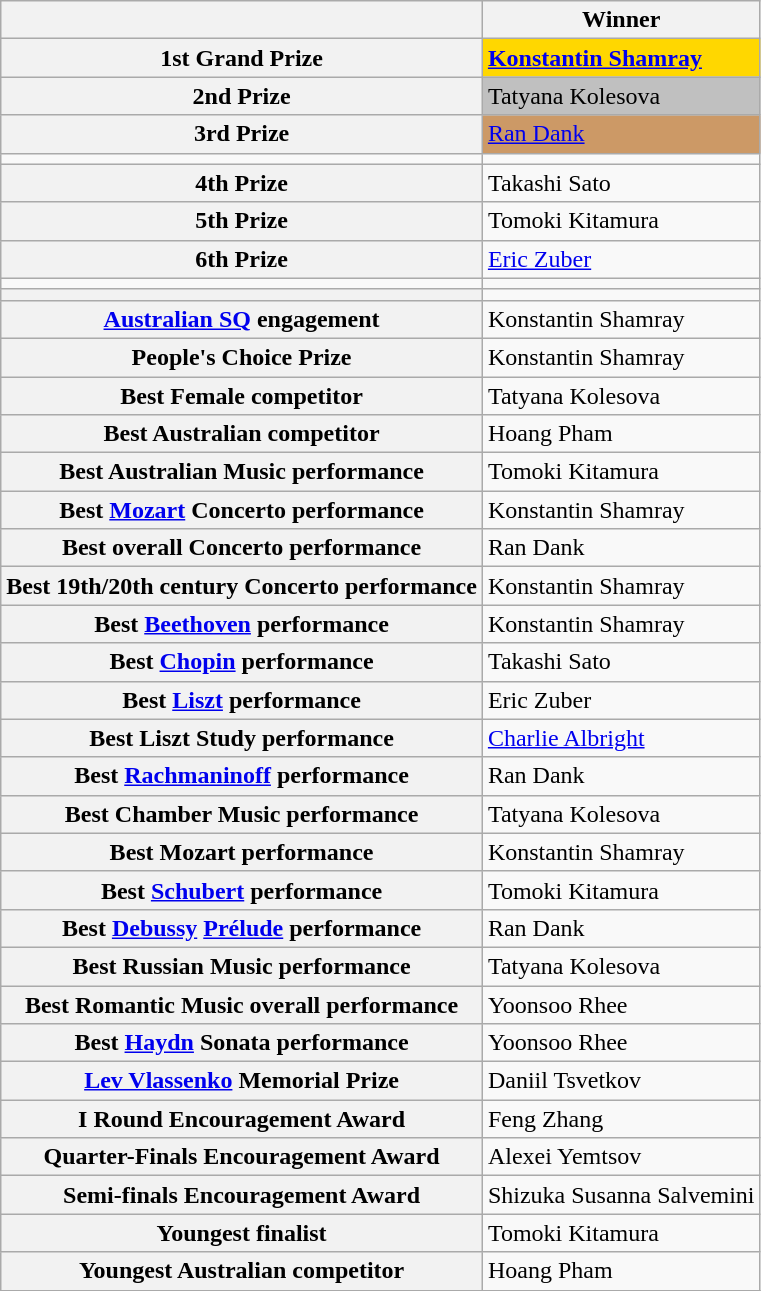<table class="wikitable">
<tr>
<th></th>
<th>Winner</th>
</tr>
<tr>
<th>1st Grand Prize</th>
<td bgcolor="gold"> <strong><a href='#'>Konstantin Shamray</a></strong></td>
</tr>
<tr>
<th>2nd Prize</th>
<td bgcolor="silver"> Tatyana Kolesova</td>
</tr>
<tr>
<th>3rd Prize</th>
<td bgcolor="cc9966"> <a href='#'>Ran Dank</a></td>
</tr>
<tr>
<td></td>
<td></td>
</tr>
<tr>
<th>4th Prize</th>
<td> Takashi Sato</td>
</tr>
<tr>
<th>5th Prize</th>
<td> Tomoki Kitamura</td>
</tr>
<tr>
<th>6th Prize</th>
<td> <a href='#'>Eric Zuber</a></td>
</tr>
<tr>
<td></td>
</tr>
<tr>
<th></th>
<td></td>
</tr>
<tr>
<th><a href='#'>Australian SQ</a> engagement</th>
<td> Konstantin Shamray</td>
</tr>
<tr>
<th>People's Choice Prize</th>
<td> Konstantin Shamray</td>
</tr>
<tr>
<th>Best Female competitor</th>
<td> Tatyana Kolesova</td>
</tr>
<tr>
<th>Best Australian competitor</th>
<td> Hoang Pham</td>
</tr>
<tr>
<th>Best Australian Music performance</th>
<td> Tomoki Kitamura</td>
</tr>
<tr>
<th>Best <a href='#'>Mozart</a> Concerto performance</th>
<td> Konstantin Shamray</td>
</tr>
<tr>
<th>Best overall Concerto performance</th>
<td> Ran Dank</td>
</tr>
<tr>
<th>Best 19th/20th century Concerto performance</th>
<td> Konstantin Shamray</td>
</tr>
<tr>
<th>Best <a href='#'>Beethoven</a> performance</th>
<td> Konstantin Shamray</td>
</tr>
<tr>
<th>Best <a href='#'>Chopin</a> performance</th>
<td> Takashi Sato</td>
</tr>
<tr>
<th>Best <a href='#'>Liszt</a> performance</th>
<td> Eric Zuber</td>
</tr>
<tr>
<th>Best Liszt Study performance</th>
<td> <a href='#'>Charlie Albright</a></td>
</tr>
<tr>
<th>Best <a href='#'>Rachmaninoff</a> performance</th>
<td> Ran Dank</td>
</tr>
<tr>
<th>Best Chamber Music performance</th>
<td> Tatyana Kolesova</td>
</tr>
<tr>
<th>Best Mozart performance</th>
<td> Konstantin Shamray</td>
</tr>
<tr>
<th>Best <a href='#'>Schubert</a> performance</th>
<td> Tomoki Kitamura</td>
</tr>
<tr>
<th>Best <a href='#'>Debussy</a> <a href='#'>Prélude</a> performance</th>
<td> Ran Dank</td>
</tr>
<tr>
<th>Best Russian Music performance</th>
<td> Tatyana Kolesova</td>
</tr>
<tr>
<th>Best Romantic Music overall performance</th>
<td> Yoonsoo Rhee</td>
</tr>
<tr>
<th>Best <a href='#'>Haydn</a> Sonata performance</th>
<td> Yoonsoo Rhee</td>
</tr>
<tr>
<th><a href='#'>Lev Vlassenko</a> Memorial Prize</th>
<td> Daniil Tsvetkov</td>
</tr>
<tr>
<th>I Round Encouragement Award</th>
<td> Feng Zhang</td>
</tr>
<tr>
<th>Quarter-Finals Encouragement Award</th>
<td> Alexei Yemtsov</td>
</tr>
<tr>
<th>Semi-finals Encouragement Award</th>
<td> Shizuka Susanna Salvemini</td>
</tr>
<tr>
<th>Youngest finalist</th>
<td> Tomoki Kitamura</td>
</tr>
<tr>
<th>Youngest Australian competitor</th>
<td> Hoang Pham</td>
</tr>
<tr>
</tr>
</table>
